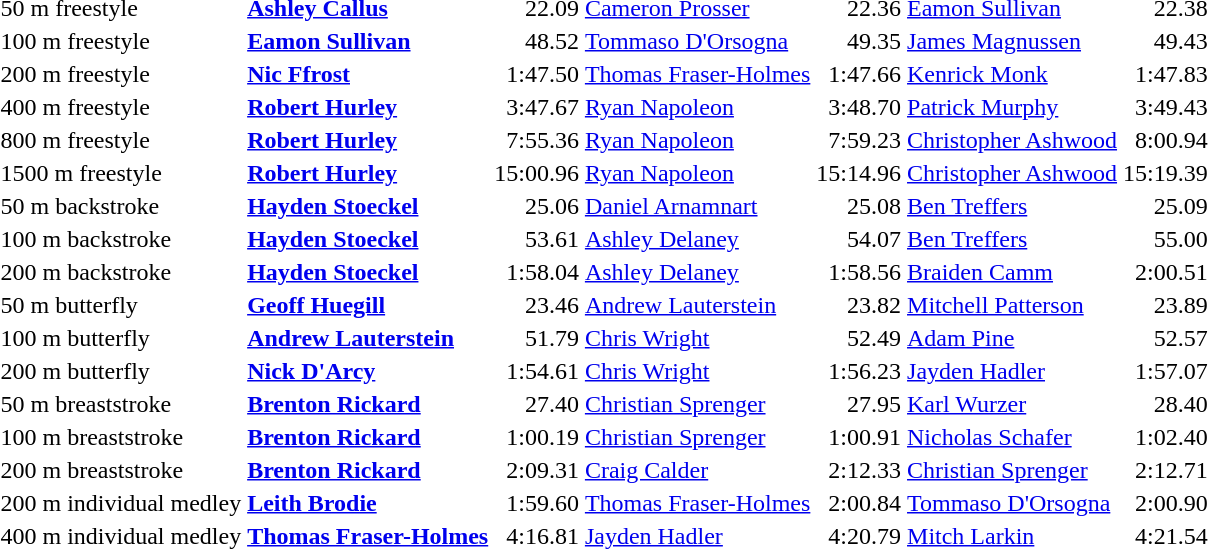<table>
<tr valign="top">
<td>50 m freestyle<br></td>
<td><strong><a href='#'>Ashley Callus</a></strong></td>
<td align="right">22.09</td>
<td><a href='#'>Cameron Prosser</a></td>
<td align="right">22.36</td>
<td><a href='#'>Eamon Sullivan</a></td>
<td align="right">22.38</td>
</tr>
<tr valign="top">
<td>100 m freestyle<br></td>
<td><strong><a href='#'>Eamon Sullivan</a></strong></td>
<td align="right">48.52</td>
<td><a href='#'>Tommaso D'Orsogna</a></td>
<td align="right">49.35</td>
<td><a href='#'>James Magnussen</a></td>
<td align="right">49.43</td>
</tr>
<tr valign="top">
<td>200 m freestyle<br></td>
<td><strong><a href='#'>Nic Ffrost</a></strong></td>
<td align="right">1:47.50</td>
<td><a href='#'>Thomas Fraser-Holmes</a></td>
<td align="right">1:47.66</td>
<td><a href='#'>Kenrick Monk</a></td>
<td align="right">1:47.83</td>
</tr>
<tr valign="top">
<td>400 m freestyle<br></td>
<td><strong><a href='#'>Robert Hurley</a></strong></td>
<td align="right">3:47.67</td>
<td><a href='#'>Ryan Napoleon</a></td>
<td align="right">3:48.70</td>
<td><a href='#'>Patrick Murphy</a></td>
<td align="right">3:49.43</td>
</tr>
<tr valign="top">
<td>800 m freestyle<br></td>
<td><strong><a href='#'>Robert Hurley</a></strong></td>
<td align="right">7:55.36</td>
<td><a href='#'>Ryan Napoleon</a></td>
<td align="right">7:59.23</td>
<td><a href='#'>Christopher Ashwood</a></td>
<td align="right">8:00.94</td>
</tr>
<tr valign="top">
<td>1500 m freestyle<br></td>
<td><strong><a href='#'>Robert Hurley</a></strong></td>
<td align="right">15:00.96</td>
<td><a href='#'>Ryan Napoleon</a></td>
<td align="right">15:14.96</td>
<td><a href='#'>Christopher Ashwood</a></td>
<td align="right">15:19.39</td>
</tr>
<tr valign="top">
<td>50 m backstroke<br></td>
<td><strong><a href='#'>Hayden Stoeckel</a></strong></td>
<td align="right">25.06</td>
<td><a href='#'>Daniel Arnamnart</a></td>
<td align="right">25.08</td>
<td><a href='#'>Ben Treffers</a></td>
<td align="right">25.09</td>
</tr>
<tr valign="top">
<td>100 m backstroke<br></td>
<td><strong><a href='#'>Hayden Stoeckel</a></strong></td>
<td align="right">53.61</td>
<td><a href='#'>Ashley Delaney</a></td>
<td align="right">54.07</td>
<td><a href='#'>Ben Treffers</a></td>
<td align="right">55.00</td>
</tr>
<tr valign="top">
<td>200 m backstroke<br></td>
<td><strong><a href='#'>Hayden Stoeckel</a></strong></td>
<td align="right">1:58.04</td>
<td><a href='#'>Ashley Delaney</a></td>
<td align="right">1:58.56</td>
<td><a href='#'>Braiden Camm</a></td>
<td align="right">2:00.51</td>
</tr>
<tr valign="top">
<td>50 m butterfly<br></td>
<td><strong><a href='#'>Geoff Huegill</a></strong></td>
<td align="right">23.46</td>
<td><a href='#'>Andrew Lauterstein</a></td>
<td align="right">23.82</td>
<td><a href='#'>Mitchell Patterson</a></td>
<td align="right">23.89</td>
</tr>
<tr valign="top">
<td>100 m butterfly<br></td>
<td><strong><a href='#'>Andrew Lauterstein</a></strong></td>
<td align="right">51.79</td>
<td><a href='#'>Chris Wright</a></td>
<td align="right">52.49</td>
<td><a href='#'>Adam Pine</a></td>
<td align="right">52.57</td>
</tr>
<tr valign="top">
<td>200 m butterfly<br></td>
<td><strong><a href='#'>Nick D'Arcy</a></strong></td>
<td align="right">1:54.61</td>
<td><a href='#'>Chris Wright</a></td>
<td align="right">1:56.23</td>
<td><a href='#'>Jayden Hadler</a></td>
<td align="right">1:57.07</td>
</tr>
<tr valign="top">
<td>50 m breaststroke<br></td>
<td><strong><a href='#'>Brenton Rickard</a></strong></td>
<td align="right">27.40</td>
<td><a href='#'>Christian Sprenger</a></td>
<td align="right">27.95</td>
<td><a href='#'>Karl Wurzer</a></td>
<td align="right">28.40</td>
</tr>
<tr valign="top">
<td>100 m breaststroke<br></td>
<td><strong><a href='#'>Brenton Rickard</a></strong></td>
<td align="right">1:00.19</td>
<td><a href='#'>Christian Sprenger</a></td>
<td align="right">1:00.91</td>
<td><a href='#'>Nicholas Schafer</a></td>
<td align="right">1:02.40</td>
</tr>
<tr valign="top">
<td>200 m breaststroke<br></td>
<td><strong><a href='#'>Brenton Rickard</a></strong></td>
<td align="right">2:09.31</td>
<td><a href='#'>Craig Calder</a></td>
<td align="right">2:12.33</td>
<td><a href='#'>Christian Sprenger</a></td>
<td align="right">2:12.71</td>
</tr>
<tr valign="top">
<td>200 m individual medley<br></td>
<td><strong><a href='#'>Leith Brodie</a></strong></td>
<td align="right">1:59.60</td>
<td><a href='#'>Thomas Fraser-Holmes</a></td>
<td align="right">2:00.84</td>
<td><a href='#'>Tommaso D'Orsogna</a></td>
<td align="right">2:00.90</td>
</tr>
<tr valign="top">
<td>400 m individual medley<br></td>
<td><strong><a href='#'>Thomas Fraser-Holmes</a></strong></td>
<td align="right">4:16.81</td>
<td><a href='#'>Jayden Hadler</a></td>
<td align="right">4:20.79</td>
<td><a href='#'>Mitch Larkin</a></td>
<td align="right">4:21.54</td>
</tr>
</table>
